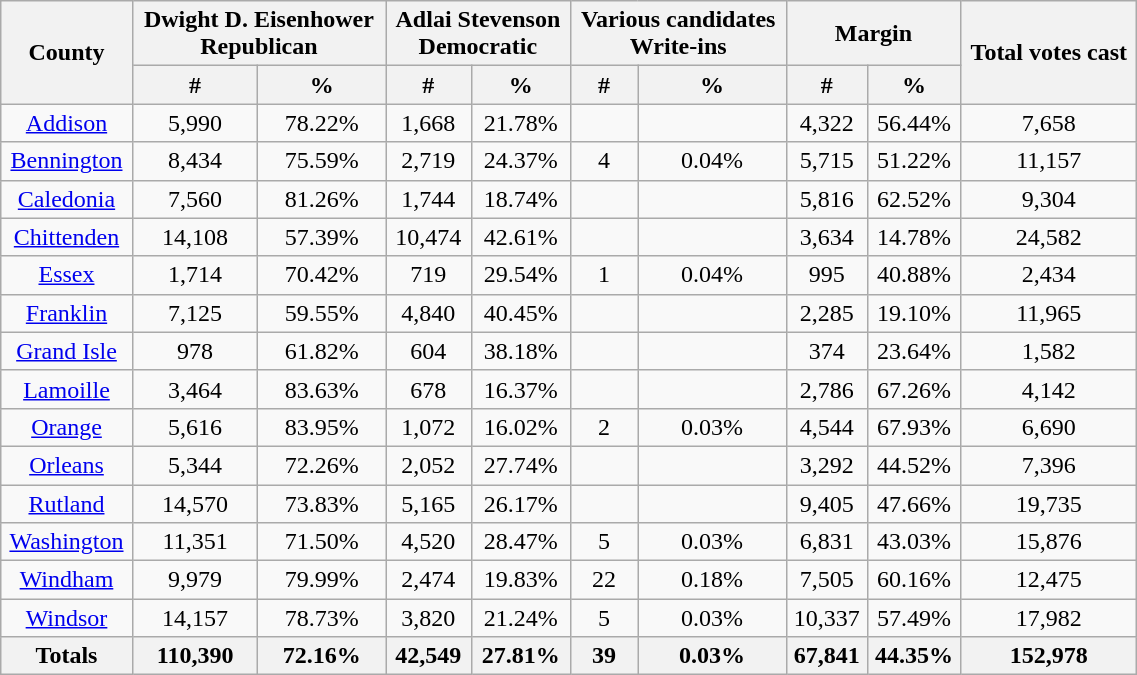<table width="60%"  class="wikitable sortable" style="text-align:center">
<tr>
<th style="text-align:center;" rowspan="2">County</th>
<th style="text-align:center;" colspan="2">Dwight D. Eisenhower<br>Republican</th>
<th style="text-align:center;" colspan="2">Adlai Stevenson<br>Democratic</th>
<th style="text-align:center;" colspan="2">Various candidates<br>Write-ins</th>
<th style="text-align:center;" colspan="2">Margin</th>
<th style="text-align:center;" rowspan="2">Total votes cast</th>
</tr>
<tr>
<th data-sort-type="number">#</th>
<th data-sort-type="number">%</th>
<th data-sort-type="number">#</th>
<th data-sort-type="number">%</th>
<th data-sort-type="number">#</th>
<th data-sort-type="number">%</th>
<th data-sort-type="number">#</th>
<th data-sort-type="number">%</th>
</tr>
<tr style="text-align:center;">
<td><a href='#'>Addison</a></td>
<td>5,990</td>
<td>78.22%</td>
<td>1,668</td>
<td>21.78%</td>
<td></td>
<td></td>
<td>4,322</td>
<td>56.44%</td>
<td>7,658</td>
</tr>
<tr style="text-align:center;">
<td><a href='#'>Bennington</a></td>
<td>8,434</td>
<td>75.59%</td>
<td>2,719</td>
<td>24.37%</td>
<td>4</td>
<td>0.04%</td>
<td>5,715</td>
<td>51.22%</td>
<td>11,157</td>
</tr>
<tr style="text-align:center;">
<td><a href='#'>Caledonia</a></td>
<td>7,560</td>
<td>81.26%</td>
<td>1,744</td>
<td>18.74%</td>
<td></td>
<td></td>
<td>5,816</td>
<td>62.52%</td>
<td>9,304</td>
</tr>
<tr style="text-align:center;">
<td><a href='#'>Chittenden</a></td>
<td>14,108</td>
<td>57.39%</td>
<td>10,474</td>
<td>42.61%</td>
<td></td>
<td></td>
<td>3,634</td>
<td>14.78%</td>
<td>24,582</td>
</tr>
<tr style="text-align:center;">
<td><a href='#'>Essex</a></td>
<td>1,714</td>
<td>70.42%</td>
<td>719</td>
<td>29.54%</td>
<td>1</td>
<td>0.04%</td>
<td>995</td>
<td>40.88%</td>
<td>2,434</td>
</tr>
<tr style="text-align:center;">
<td><a href='#'>Franklin</a></td>
<td>7,125</td>
<td>59.55%</td>
<td>4,840</td>
<td>40.45%</td>
<td></td>
<td></td>
<td>2,285</td>
<td>19.10%</td>
<td>11,965</td>
</tr>
<tr style="text-align:center;">
<td><a href='#'>Grand Isle</a></td>
<td>978</td>
<td>61.82%</td>
<td>604</td>
<td>38.18%</td>
<td></td>
<td></td>
<td>374</td>
<td>23.64%</td>
<td>1,582</td>
</tr>
<tr style="text-align:center;">
<td><a href='#'>Lamoille</a></td>
<td>3,464</td>
<td>83.63%</td>
<td>678</td>
<td>16.37%</td>
<td></td>
<td></td>
<td>2,786</td>
<td>67.26%</td>
<td>4,142</td>
</tr>
<tr style="text-align:center;">
<td><a href='#'>Orange</a></td>
<td>5,616</td>
<td>83.95%</td>
<td>1,072</td>
<td>16.02%</td>
<td>2</td>
<td>0.03%</td>
<td>4,544</td>
<td>67.93%</td>
<td>6,690</td>
</tr>
<tr style="text-align:center;">
<td><a href='#'>Orleans</a></td>
<td>5,344</td>
<td>72.26%</td>
<td>2,052</td>
<td>27.74%</td>
<td></td>
<td></td>
<td>3,292</td>
<td>44.52%</td>
<td>7,396</td>
</tr>
<tr style="text-align:center;">
<td><a href='#'>Rutland</a></td>
<td>14,570</td>
<td>73.83%</td>
<td>5,165</td>
<td>26.17%</td>
<td></td>
<td></td>
<td>9,405</td>
<td>47.66%</td>
<td>19,735</td>
</tr>
<tr style="text-align:center;">
<td><a href='#'>Washington</a></td>
<td>11,351</td>
<td>71.50%</td>
<td>4,520</td>
<td>28.47%</td>
<td>5</td>
<td>0.03%</td>
<td>6,831</td>
<td>43.03%</td>
<td>15,876</td>
</tr>
<tr style="text-align:center;">
<td><a href='#'>Windham</a></td>
<td>9,979</td>
<td>79.99%</td>
<td>2,474</td>
<td>19.83%</td>
<td>22</td>
<td>0.18%</td>
<td>7,505</td>
<td>60.16%</td>
<td>12,475</td>
</tr>
<tr style="text-align:center;">
<td><a href='#'>Windsor</a></td>
<td>14,157</td>
<td>78.73%</td>
<td>3,820</td>
<td>21.24%</td>
<td>5</td>
<td>0.03%</td>
<td>10,337</td>
<td>57.49%</td>
<td>17,982</td>
</tr>
<tr style="text-align:center;">
<th>Totals</th>
<th>110,390</th>
<th>72.16%</th>
<th>42,549</th>
<th>27.81%</th>
<th>39</th>
<th>0.03%</th>
<th>67,841</th>
<th>44.35%</th>
<th>152,978</th>
</tr>
</table>
